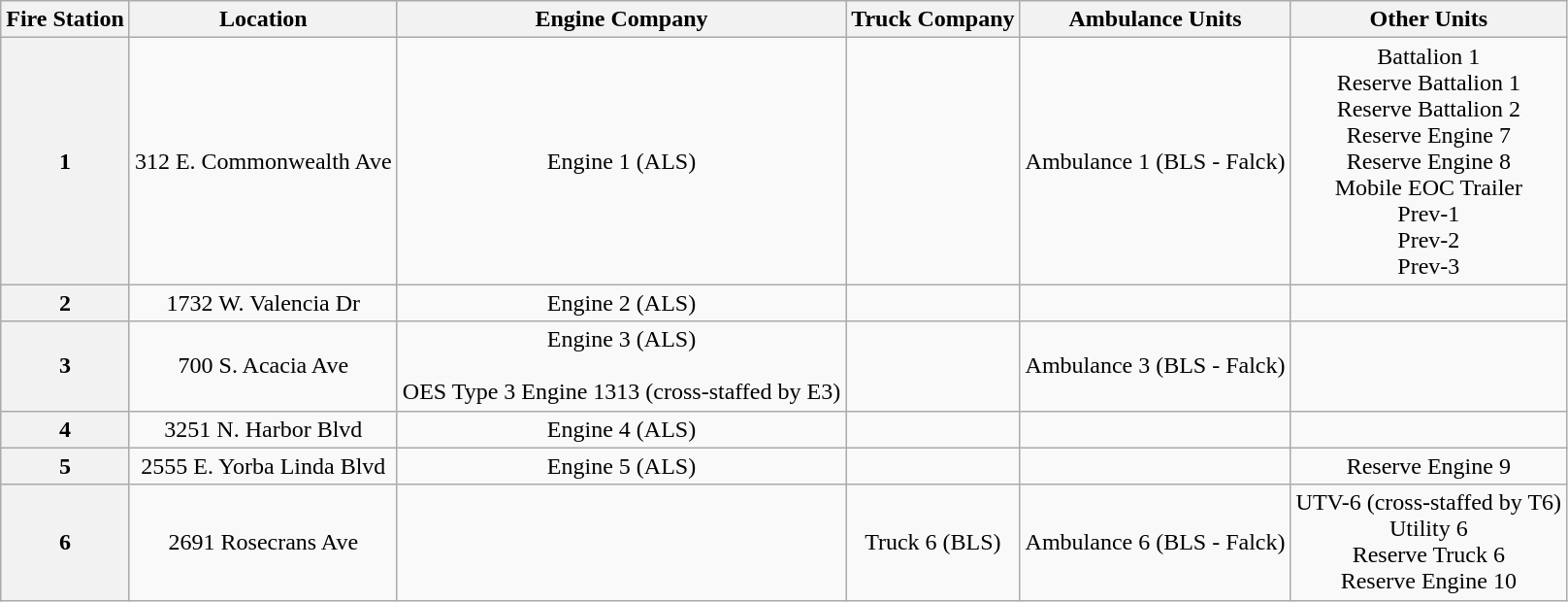<table class=wikitable style="text-align:center;">
<tr>
<th>Fire Station</th>
<th>Location</th>
<th>Engine Company</th>
<th>Truck Company</th>
<th>Ambulance Units</th>
<th>Other Units</th>
</tr>
<tr>
<th>1</th>
<td>312 E. Commonwealth Ave</td>
<td>Engine 1 (ALS)</td>
<td></td>
<td>Ambulance 1 (BLS - Falck)</td>
<td>Battalion 1<br>Reserve Battalion 1<br>Reserve Battalion 2<br>Reserve Engine 7<br>Reserve Engine 8<br>Mobile EOC Trailer<br>Prev-1<br>Prev-2<br>Prev-3</td>
</tr>
<tr>
<th>2</th>
<td>1732 W. Valencia Dr</td>
<td>Engine 2 (ALS)</td>
<td></td>
<td></td>
<td></td>
</tr>
<tr>
<th>3</th>
<td>700 S. Acacia Ave</td>
<td>Engine 3 (ALS)<br><br>OES Type 3 Engine 1313 (cross-staffed by E3)</td>
<td></td>
<td>Ambulance 3 (BLS - Falck)</td>
<td></td>
</tr>
<tr>
<th>4</th>
<td>3251 N. Harbor Blvd</td>
<td>Engine 4 (ALS)</td>
<td></td>
<td></td>
<td></td>
</tr>
<tr>
<th>5</th>
<td>2555 E. Yorba Linda Blvd</td>
<td>Engine 5 (ALS)   <br></td>
<td></td>
<td></td>
<td>Reserve Engine 9</td>
</tr>
<tr>
<th>6</th>
<td>2691 Rosecrans Ave</td>
<td></td>
<td>Truck 6 (BLS)</td>
<td>Ambulance 6 (BLS - Falck)</td>
<td>UTV-6 (cross-staffed by T6)<br>Utility 6<br>Reserve Truck 6<br>Reserve Engine 10</td>
</tr>
</table>
